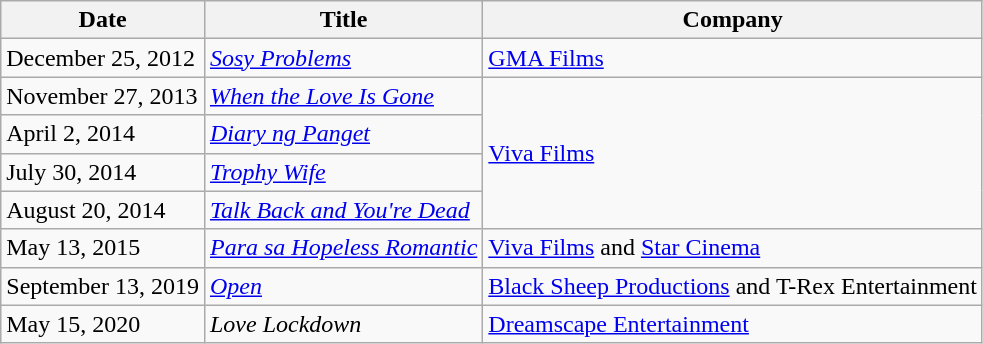<table class="wikitable sortable">
<tr>
<th>Date</th>
<th>Title</th>
<th>Company</th>
</tr>
<tr>
<td>December 25, 2012</td>
<td><em><a href='#'>Sosy Problems</a></em></td>
<td><a href='#'>GMA Films</a></td>
</tr>
<tr>
<td>November 27, 2013</td>
<td><em><a href='#'>When the Love Is Gone</a></em></td>
<td rowspan="4"><a href='#'>Viva Films</a></td>
</tr>
<tr>
<td>April 2, 2014</td>
<td><em><a href='#'>Diary ng Panget</a></em></td>
</tr>
<tr>
<td>July 30, 2014</td>
<td><em><a href='#'>Trophy Wife</a></em></td>
</tr>
<tr>
<td>August 20, 2014</td>
<td><em><a href='#'>Talk Back and You're Dead</a></em></td>
</tr>
<tr>
<td>May 13, 2015</td>
<td><em><a href='#'>Para sa Hopeless Romantic</a></em></td>
<td><a href='#'>Viva Films</a> and <a href='#'>Star Cinema</a></td>
</tr>
<tr>
<td>September 13, 2019</td>
<td><em><a href='#'>Open</a></em></td>
<td><a href='#'>Black Sheep Productions</a> and T-Rex Entertainment</td>
</tr>
<tr>
<td>May 15, 2020</td>
<td><em>Love Lockdown</em></td>
<td><a href='#'>Dreamscape Entertainment</a></td>
</tr>
</table>
